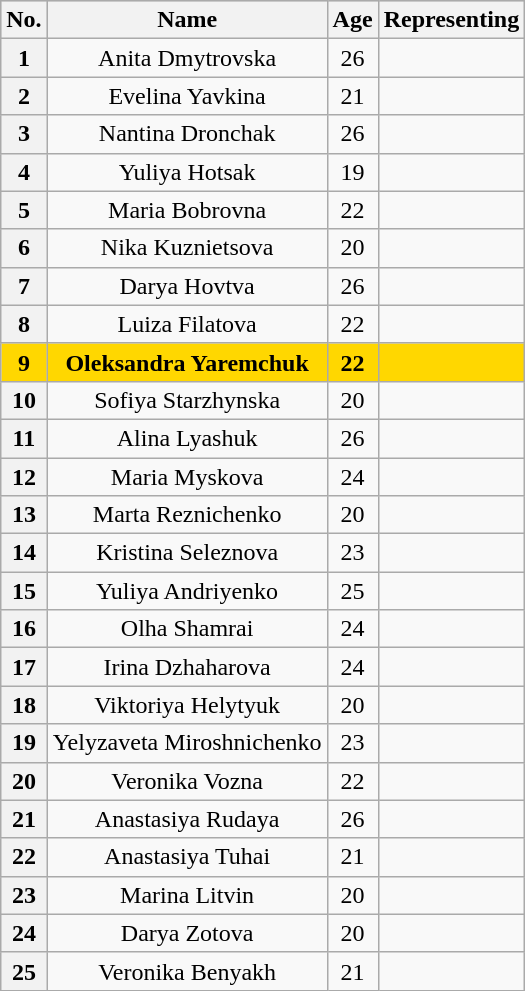<table class="sortable wikitable">
<tr style="background:#ccc;">
<th>No.</th>
<th>Name</th>
<th>Age</th>
<th>Representing</th>
</tr>
<tr>
<th>1</th>
<td align=center>Anita Dmytrovska</td>
<td align=center>26</td>
<td><strong></strong></td>
</tr>
<tr>
<th>2</th>
<td align=center>Evelina Yavkina</td>
<td align=center>21</td>
<td><strong></strong></td>
</tr>
<tr>
<th>3</th>
<td align=center>Nantina Dronchak</td>
<td align=center>26</td>
<td><strong></strong></td>
</tr>
<tr>
<th>4</th>
<td align=center>Yuliya Hotsak</td>
<td align=center>19</td>
<td><strong></strong></td>
</tr>
<tr>
<th>5</th>
<td align=center>Maria Bobrovna</td>
<td align=center>22</td>
<td><strong></strong></td>
</tr>
<tr>
<th>6</th>
<td align=center>Nika Kuznietsova</td>
<td align=center>20</td>
<td><strong></strong></td>
</tr>
<tr>
<th>7</th>
<td align=center>Darya Hovtva</td>
<td align=center>26</td>
<td><strong></strong></td>
</tr>
<tr>
<th>8</th>
<td align=center>Luiza Filatova</td>
<td align=center>22</td>
<td><strong></strong></td>
</tr>
<tr>
<th scope="row" style="text-align:center; font-weight:bold; background:gold">9</th>
<td style="text-align:center; background:gold;"><strong>Oleksandra Yaremchuk</strong></td>
<td style="text-align:center; background:gold;"><strong>22</strong></td>
<td style="text-align:left; background:gold;"><strong></strong></td>
</tr>
<tr>
<th>10</th>
<td align=center>Sofiya Starzhynska</td>
<td align=center>20</td>
<td><strong></strong></td>
</tr>
<tr>
<th>11</th>
<td align=center>Alina Lyashuk</td>
<td align=center>26</td>
<td><strong></strong></td>
</tr>
<tr>
<th>12</th>
<td align=center>Maria Myskova</td>
<td align=center>24</td>
<td><strong></strong></td>
</tr>
<tr>
<th>13</th>
<td align=center>Marta Reznichenko</td>
<td align=center>20</td>
<td><strong></strong></td>
</tr>
<tr>
<th>14</th>
<td align=center>Kristina Seleznova</td>
<td align=center>23</td>
<td><strong></strong></td>
</tr>
<tr>
<th>15</th>
<td align=center>Yuliya Andriyenko</td>
<td align=center>25</td>
<td><strong></strong></td>
</tr>
<tr>
<th>16</th>
<td align=center>Olha Shamrai</td>
<td align=center>24</td>
<td><strong></strong></td>
</tr>
<tr>
<th>17</th>
<td align=center>Irina Dzhaharova</td>
<td align=center>24</td>
<td><strong></strong></td>
</tr>
<tr>
<th>18</th>
<td align=center>Viktoriya Helytyuk</td>
<td align=center>20</td>
<td><strong></strong></td>
</tr>
<tr>
<th>19</th>
<td align=center>Yelyzaveta Miroshnichenko</td>
<td align=center>23</td>
<td><strong></strong></td>
</tr>
<tr>
<th>20</th>
<td align=center>Veronika Vozna</td>
<td align=center>22</td>
<td><strong></strong></td>
</tr>
<tr>
<th>21</th>
<td align=center>Anastasiya Rudaya</td>
<td align=center>26</td>
<td><strong></strong></td>
</tr>
<tr>
<th>22</th>
<td align=center>Anastasiya Tuhai</td>
<td align=center>21</td>
<td><strong></strong></td>
</tr>
<tr>
<th>23</th>
<td align=center>Marina Litvin</td>
<td align=center>20</td>
<td><strong></strong></td>
</tr>
<tr>
<th>24</th>
<td align=center>Darya Zotova</td>
<td align=center>20</td>
<td><strong></strong></td>
</tr>
<tr>
<th>25</th>
<td align=center>Veronika Benyakh</td>
<td align=center>21</td>
<td><strong></strong></td>
</tr>
</table>
